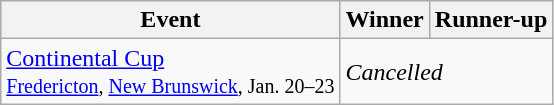<table class="wikitable">
<tr>
<th>Event</th>
<th>Winner</th>
<th>Runner-up</th>
</tr>
<tr>
<td><a href='#'>Continental Cup</a> <br> <small><a href='#'>Fredericton</a>, <a href='#'>New Brunswick</a>, Jan. 20–23</small></td>
<td colspan="2"><em>Cancelled</em></td>
</tr>
</table>
